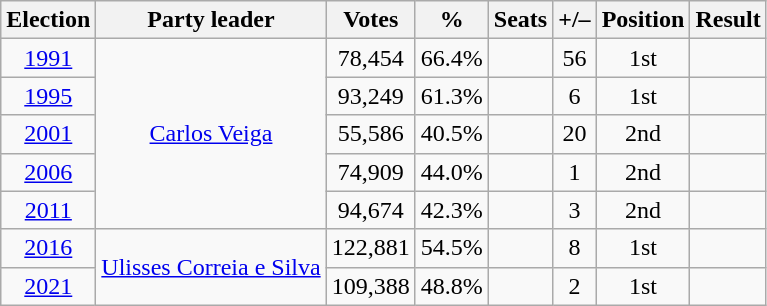<table class=wikitable style=text-align:center>
<tr>
<th><strong>Election</strong></th>
<th>Party leader</th>
<th>Votes</th>
<th>%</th>
<th>Seats</th>
<th>+/–</th>
<th>Position</th>
<th><strong>Result</strong></th>
</tr>
<tr>
<td><a href='#'>1991</a></td>
<td rowspan="5"><a href='#'>Carlos Veiga</a></td>
<td>78,454</td>
<td>66.4%</td>
<td></td>
<td> 56</td>
<td> 1st</td>
<td></td>
</tr>
<tr>
<td><a href='#'>1995</a></td>
<td>93,249</td>
<td>61.3%</td>
<td></td>
<td> 6</td>
<td> 1st</td>
<td></td>
</tr>
<tr>
<td><a href='#'>2001</a></td>
<td>55,586</td>
<td>40.5%</td>
<td></td>
<td> 20</td>
<td> 2nd</td>
<td></td>
</tr>
<tr>
<td><a href='#'>2006</a></td>
<td>74,909</td>
<td>44.0%</td>
<td></td>
<td> 1</td>
<td> 2nd</td>
<td></td>
</tr>
<tr>
<td><a href='#'>2011</a></td>
<td>94,674</td>
<td>42.3%</td>
<td></td>
<td> 3</td>
<td> 2nd</td>
<td></td>
</tr>
<tr>
<td><a href='#'>2016</a></td>
<td rowspan="2"><a href='#'>Ulisses Correia e Silva</a></td>
<td>122,881</td>
<td>54.5%</td>
<td></td>
<td> 8</td>
<td> 1st</td>
<td></td>
</tr>
<tr>
<td><a href='#'>2021</a></td>
<td>109,388</td>
<td>48.8%</td>
<td></td>
<td> 2</td>
<td> 1st</td>
<td></td>
</tr>
</table>
